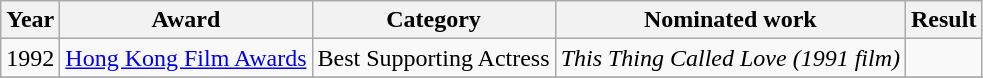<table class="wikitable">
<tr>
<th>Year</th>
<th>Award</th>
<th>Category</th>
<th>Nominated work</th>
<th>Result</th>
</tr>
<tr>
<td>1992</td>
<td><a href='#'>Hong Kong Film Awards</a></td>
<td>Best Supporting Actress</td>
<td><em>This Thing Called Love (1991 film)</em></td>
<td></td>
</tr>
<tr>
</tr>
</table>
